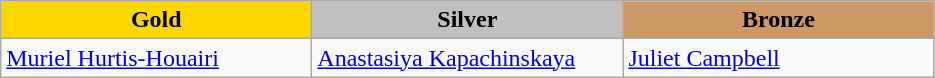<table class="wikitable" style="text-align:left">
<tr align="center">
<td width=200 bgcolor=gold><strong>Gold</strong></td>
<td width=200 bgcolor=silver><strong>Silver</strong></td>
<td width=200 bgcolor=CC9966><strong>Bronze</strong></td>
</tr>
<tr>
<td><a href='#'>Muriel Hurtis-Houairi</a><br><em></em></td>
<td><a href='#'>Anastasiya Kapachinskaya</a><br><em></em></td>
<td><a href='#'>Juliet Campbell</a><br><em></em></td>
</tr>
</table>
